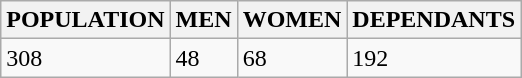<table class="wikitable">
<tr>
<th>POPULATION</th>
<th>MEN</th>
<th>WOMEN</th>
<th>DEPENDANTS</th>
</tr>
<tr>
<td>308</td>
<td>48</td>
<td>68</td>
<td>192</td>
</tr>
</table>
